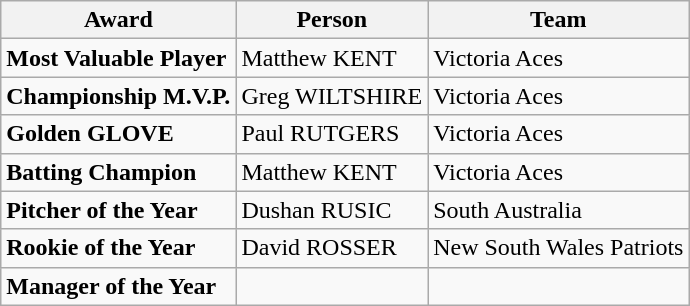<table class="wikitable">
<tr>
<th>Award</th>
<th>Person</th>
<th>Team</th>
</tr>
<tr>
<td><strong>Most Valuable Player</strong></td>
<td>Matthew KENT</td>
<td>Victoria Aces</td>
</tr>
<tr>
<td><strong>Championship M.V.P.</strong></td>
<td>Greg WILTSHIRE</td>
<td>Victoria Aces</td>
</tr>
<tr>
<td><strong>Golden GLOVE</strong></td>
<td>Paul RUTGERS</td>
<td>Victoria Aces</td>
</tr>
<tr>
<td><strong>Batting Champion</strong></td>
<td>Matthew KENT</td>
<td>Victoria Aces</td>
</tr>
<tr>
<td><strong>Pitcher of the Year</strong></td>
<td>Dushan RUSIC</td>
<td>South Australia</td>
</tr>
<tr>
<td><strong>Rookie of the Year</strong></td>
<td>David ROSSER</td>
<td>New South Wales Patriots</td>
</tr>
<tr>
<td><strong>Manager of the Year</strong></td>
<td></td>
<td></td>
</tr>
</table>
